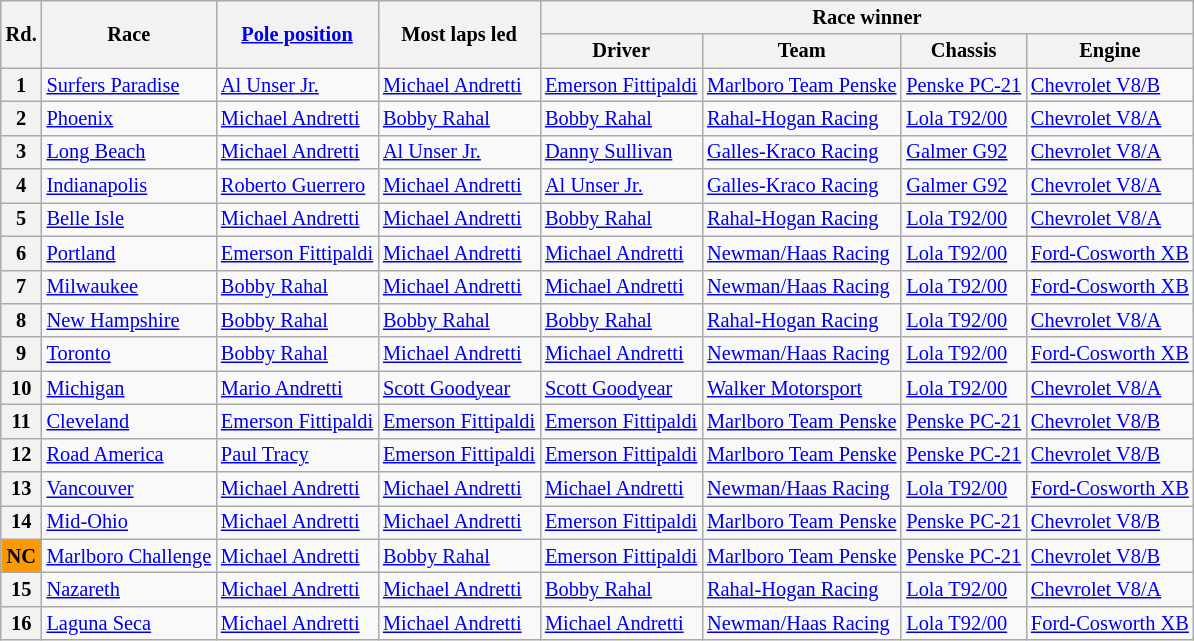<table class="wikitable" style="font-size: 85%; white-space: nowrap;">
<tr>
<th rowspan="2">Rd.</th>
<th rowspan="2">Race</th>
<th rowspan="2"><a href='#'>Pole position</a></th>
<th rowspan="2">Most laps led</th>
<th colspan="4">Race winner</th>
</tr>
<tr>
<th>Driver</th>
<th>Team</th>
<th>Chassis</th>
<th>Engine</th>
</tr>
<tr>
<th>1</th>
<td><a href='#'>Surfers Paradise</a></td>
<td> <a href='#'>Al Unser Jr.</a></td>
<td> <a href='#'>Michael Andretti</a></td>
<td> <a href='#'>Emerson Fittipaldi</a></td>
<td><a href='#'>Marlboro Team Penske</a></td>
<td><a href='#'>Penske PC-21</a></td>
<td><a href='#'>Chevrolet V8/B</a></td>
</tr>
<tr>
<th>2</th>
<td><a href='#'>Phoenix</a></td>
<td> <a href='#'>Michael Andretti</a></td>
<td> <a href='#'>Bobby Rahal</a></td>
<td> <a href='#'>Bobby Rahal</a></td>
<td><a href='#'>Rahal-Hogan Racing</a></td>
<td><a href='#'>Lola T92/00</a></td>
<td><a href='#'>Chevrolet V8/A</a></td>
</tr>
<tr>
<th>3</th>
<td><a href='#'>Long Beach</a></td>
<td> <a href='#'>Michael Andretti</a></td>
<td> <a href='#'>Al Unser Jr.</a></td>
<td> <a href='#'>Danny Sullivan</a></td>
<td><a href='#'>Galles-Kraco Racing</a></td>
<td><a href='#'>Galmer G92</a></td>
<td><a href='#'>Chevrolet V8/A</a></td>
</tr>
<tr>
<th>4</th>
<td><a href='#'>Indianapolis</a></td>
<td> <a href='#'>Roberto Guerrero</a></td>
<td> <a href='#'>Michael Andretti</a></td>
<td> <a href='#'>Al Unser Jr.</a></td>
<td><a href='#'>Galles-Kraco Racing</a></td>
<td><a href='#'>Galmer G92</a></td>
<td><a href='#'>Chevrolet V8/A</a></td>
</tr>
<tr>
<th>5</th>
<td><a href='#'>Belle Isle</a></td>
<td> <a href='#'>Michael Andretti</a></td>
<td> <a href='#'>Michael Andretti</a></td>
<td> <a href='#'>Bobby Rahal</a></td>
<td><a href='#'>Rahal-Hogan Racing</a></td>
<td><a href='#'>Lola T92/00</a></td>
<td><a href='#'>Chevrolet V8/A</a></td>
</tr>
<tr>
<th>6</th>
<td><a href='#'>Portland</a></td>
<td> <a href='#'>Emerson Fittipaldi</a></td>
<td> <a href='#'>Michael Andretti</a></td>
<td> <a href='#'>Michael Andretti</a></td>
<td><a href='#'>Newman/Haas Racing</a></td>
<td><a href='#'>Lola T92/00</a></td>
<td><a href='#'>Ford-Cosworth XB</a></td>
</tr>
<tr>
<th>7</th>
<td><a href='#'>Milwaukee</a></td>
<td> <a href='#'>Bobby Rahal</a></td>
<td> <a href='#'>Michael Andretti</a></td>
<td> <a href='#'>Michael Andretti</a></td>
<td><a href='#'>Newman/Haas Racing</a></td>
<td><a href='#'>Lola T92/00</a></td>
<td><a href='#'>Ford-Cosworth XB</a></td>
</tr>
<tr>
<th>8</th>
<td><a href='#'>New Hampshire</a></td>
<td> <a href='#'>Bobby Rahal</a></td>
<td> <a href='#'>Bobby Rahal</a></td>
<td> <a href='#'>Bobby Rahal</a></td>
<td><a href='#'>Rahal-Hogan Racing</a></td>
<td><a href='#'>Lola T92/00</a></td>
<td><a href='#'>Chevrolet V8/A</a></td>
</tr>
<tr>
<th>9</th>
<td><a href='#'>Toronto</a></td>
<td> <a href='#'>Bobby Rahal</a></td>
<td> <a href='#'>Michael Andretti</a></td>
<td> <a href='#'>Michael Andretti</a></td>
<td><a href='#'>Newman/Haas Racing</a></td>
<td><a href='#'>Lola T92/00</a></td>
<td><a href='#'>Ford-Cosworth XB</a></td>
</tr>
<tr>
<th>10</th>
<td><a href='#'>Michigan</a></td>
<td> <a href='#'>Mario Andretti</a></td>
<td> <a href='#'>Scott Goodyear</a></td>
<td> <a href='#'>Scott Goodyear</a></td>
<td><a href='#'>Walker Motorsport</a></td>
<td><a href='#'>Lola T92/00</a></td>
<td><a href='#'>Chevrolet V8/A</a></td>
</tr>
<tr>
<th>11</th>
<td><a href='#'>Cleveland</a></td>
<td> <a href='#'>Emerson Fittipaldi</a></td>
<td> <a href='#'>Emerson Fittipaldi</a></td>
<td> <a href='#'>Emerson Fittipaldi</a></td>
<td><a href='#'>Marlboro Team Penske</a></td>
<td><a href='#'>Penske PC-21</a></td>
<td><a href='#'>Chevrolet V8/B</a></td>
</tr>
<tr>
<th>12</th>
<td><a href='#'>Road America</a></td>
<td> <a href='#'>Paul Tracy</a></td>
<td> <a href='#'>Emerson Fittipaldi</a></td>
<td> <a href='#'>Emerson Fittipaldi</a></td>
<td><a href='#'>Marlboro Team Penske</a></td>
<td><a href='#'>Penske PC-21</a></td>
<td><a href='#'>Chevrolet V8/B</a></td>
</tr>
<tr>
<th>13</th>
<td><a href='#'>Vancouver</a></td>
<td> <a href='#'>Michael Andretti</a></td>
<td> <a href='#'>Michael Andretti</a></td>
<td> <a href='#'>Michael Andretti</a></td>
<td><a href='#'>Newman/Haas Racing</a></td>
<td><a href='#'>Lola T92/00</a></td>
<td><a href='#'>Ford-Cosworth XB</a></td>
</tr>
<tr>
<th>14</th>
<td><a href='#'>Mid-Ohio</a></td>
<td> <a href='#'>Michael Andretti</a></td>
<td> <a href='#'>Michael Andretti</a></td>
<td> <a href='#'>Emerson Fittipaldi</a></td>
<td><a href='#'>Marlboro Team Penske</a></td>
<td><a href='#'>Penske PC-21</a></td>
<td><a href='#'>Chevrolet V8/B</a></td>
</tr>
<tr>
<th style="background:#fb9902; text-align:center;"><strong>NC</strong></th>
<td><a href='#'>Marlboro Challenge</a></td>
<td> <a href='#'>Michael Andretti</a></td>
<td> <a href='#'>Bobby Rahal</a></td>
<td> <a href='#'>Emerson Fittipaldi</a></td>
<td><a href='#'>Marlboro Team Penske</a></td>
<td><a href='#'>Penske PC-21</a></td>
<td><a href='#'>Chevrolet V8/B</a></td>
</tr>
<tr>
<th>15</th>
<td><a href='#'>Nazareth</a></td>
<td> <a href='#'>Michael Andretti</a></td>
<td> <a href='#'>Michael Andretti</a></td>
<td> <a href='#'>Bobby Rahal</a></td>
<td><a href='#'>Rahal-Hogan Racing</a></td>
<td><a href='#'>Lola T92/00</a></td>
<td><a href='#'>Chevrolet V8/A</a></td>
</tr>
<tr>
<th>16</th>
<td><a href='#'>Laguna Seca</a></td>
<td> <a href='#'>Michael Andretti</a></td>
<td> <a href='#'>Michael Andretti</a></td>
<td> <a href='#'>Michael Andretti</a></td>
<td><a href='#'>Newman/Haas Racing</a></td>
<td><a href='#'>Lola T92/00</a></td>
<td><a href='#'>Ford-Cosworth XB</a></td>
</tr>
</table>
